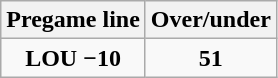<table class="wikitable">
<tr align="center">
<th style=>Pregame line</th>
<th style=>Over/under</th>
</tr>
<tr align="center">
<td><strong>LOU −10</strong></td>
<td><strong>51</strong></td>
</tr>
</table>
